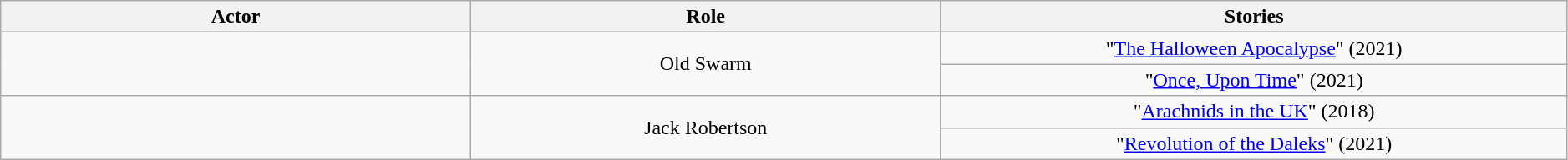<table class="wikitable plainrowheaders sortable" style="text-align:center; width:99%;">
<tr>
<th style="width:30%;">Actor</th>
<th scope="col" style="width:30%;">Role</th>
<th scope="col" style="width:40%;">Stories</th>
</tr>
<tr>
<td scope="row" rowspan="2"></td>
<td rowspan="2">Old Swarm</td>
<td data-sort-value="297a">"<a href='#'>The Halloween Apocalypse</a>" (2021)</td>
</tr>
<tr>
<td data-sort-value="297c">"<a href='#'>Once, Upon Time</a>" (2021)</td>
</tr>
<tr>
<td scope="row" rowspan="2"></td>
<td rowspan="2">Jack Robertson</td>
<td data-sort-value="280">"<a href='#'>Arachnids in the UK</a>" (2018)</td>
</tr>
<tr>
<td data-sort-value="296">"<a href='#'>Revolution of the Daleks</a>" (2021)</td>
</tr>
</table>
